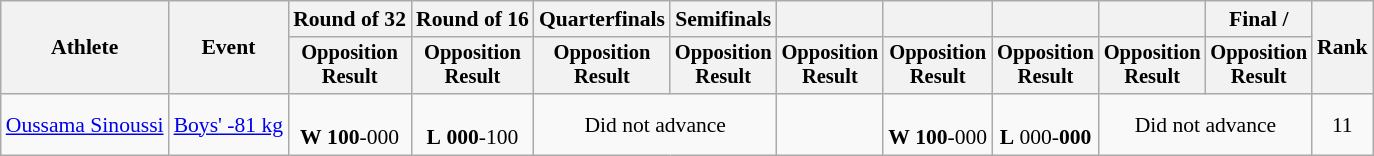<table class="wikitable" style="font-size:90%">
<tr>
<th rowspan="2">Athlete</th>
<th rowspan="2">Event</th>
<th>Round of 32</th>
<th>Round of 16</th>
<th>Quarterfinals</th>
<th>Semifinals</th>
<th></th>
<th></th>
<th></th>
<th></th>
<th>Final / </th>
<th rowspan=2>Rank</th>
</tr>
<tr style="font-size:95%">
<th>Opposition<br>Result</th>
<th>Opposition<br>Result</th>
<th>Opposition<br>Result</th>
<th>Opposition<br>Result</th>
<th>Opposition<br>Result</th>
<th>Opposition<br>Result</th>
<th>Opposition<br>Result</th>
<th>Opposition<br>Result</th>
<th>Opposition<br>Result</th>
</tr>
<tr align=center>
<td align=left><a href='#'>Oussama Sinoussi</a></td>
<td align=left><a href='#'>Boys' -81 kg</a></td>
<td><br><strong>W</strong> <strong>100</strong>-000</td>
<td><br><strong>L</strong> <strong>000</strong>-100</td>
<td colspan=2>Did not advance</td>
<td></td>
<td><br><strong>W</strong> <strong>100</strong>-000</td>
<td><br><strong>L</strong> 000-<strong>000</strong></td>
<td colspan=2>Did not advance</td>
<td>11</td>
</tr>
</table>
